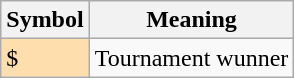<table class="wikitable">
<tr>
<th>Symbol</th>
<th>Meaning</th>
</tr>
<tr>
<td style="background: #ffdead;">$</td>
<td>Tournament wunner</td>
</tr>
</table>
